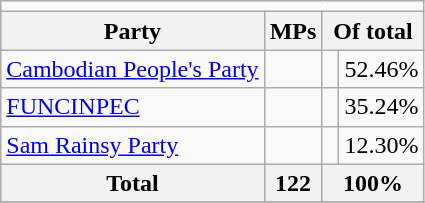<table class=wikitable>
<tr>
<td colspan=9></td>
</tr>
<tr>
<th>Party</th>
<th>MPs</th>
<th colspan=2>Of total</th>
</tr>
<tr>
<td><a href='#'>Cambodian People's Party</a></td>
<td></td>
<td><div><div>  </div></div></td>
<td>52.46%</td>
</tr>
<tr>
<td><a href='#'>FUNCINPEC</a></td>
<td></td>
<td><div><div>  </div></div></td>
<td>35.24%</td>
</tr>
<tr>
<td><a href='#'>Sam Rainsy Party</a></td>
<td></td>
<td><div><div>  </div></div></td>
<td>12.30%</td>
</tr>
<tr>
<th colspan="1"><strong>Total</strong></th>
<th colspan="1"><strong>122</strong></th>
<th colspan="2"><strong>100%</strong></th>
</tr>
<tr>
</tr>
</table>
